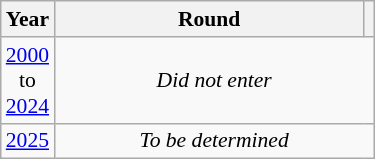<table class="wikitable" style="text-align: center; font-size:90%">
<tr>
<th>Year</th>
<th style="width:200px">Round</th>
<th></th>
</tr>
<tr>
<td><a href='#'>2000</a><br>to<br><a href='#'>2024</a></td>
<td colspan="2"><em>Did not enter</em></td>
</tr>
<tr>
<td><a href='#'>2025</a></td>
<td colspan="2"><em>To be determined</em></td>
</tr>
</table>
